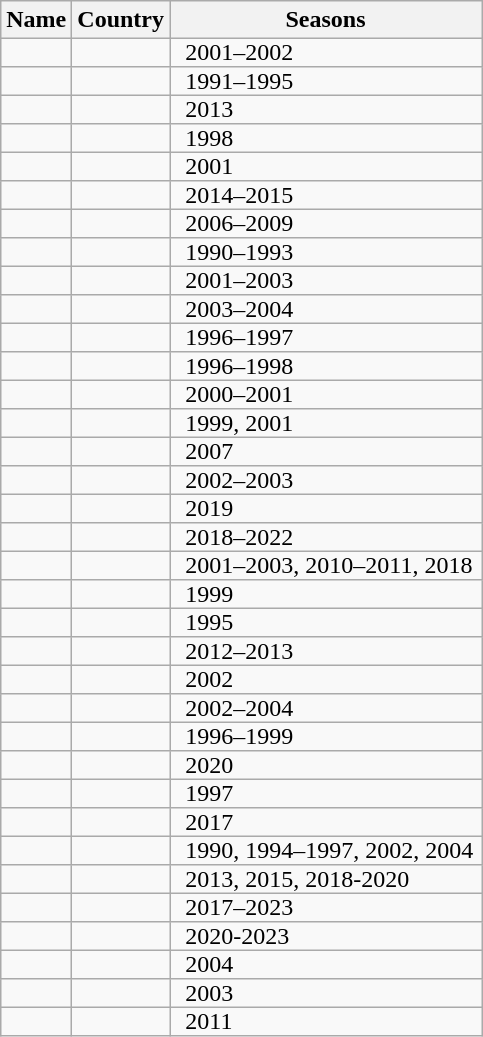<table class="wikitable sortable" style="text-align:center style="font-size: 85%; line-height: 23px">
<tr>
<th scope=col>Name</th>
<th scope=col>Country</th>
<th scope=col>Seasons</th>
</tr>
<tr>
<td align="left" style="padding: 0px 5px 0px 10px"></td>
<td align="left"></td>
<td style="padding: 0px 5px 0px 10px">2001–2002</td>
</tr>
<tr>
<td align="left" style="padding: 0px 5px 0px 10px"></td>
<td align="left"></td>
<td style="padding: 0px 5px 0px 10px">1991–1995</td>
</tr>
<tr>
<td align="left" style="padding: 0px 5px 0px 10px"></td>
<td align="left"></td>
<td style="padding: 0px 5px 0px 10px">2013</td>
</tr>
<tr>
<td align="left" style="padding: 0px 5px 0px 10px"></td>
<td align="left"></td>
<td style="padding: 0px 5px 0px 10px">1998</td>
</tr>
<tr>
<td align="left" style="padding: 0px 5px 0px 10px"></td>
<td align="left"></td>
<td style="padding: 0px 5px 0px 10px">2001</td>
</tr>
<tr>
<td align="left" style="padding: 0px 5px 0px 10px"></td>
<td align="left"></td>
<td style="padding: 0px 5px 0px 10px">2014–2015</td>
</tr>
<tr>
<td align="left" style="padding: 0px 5px 0px 10px"></td>
<td align="left"></td>
<td style="padding: 0px 5px 0px 10px">2006–2009</td>
</tr>
<tr>
<td align="left" style="padding: 0px 5px 0px 10px"></td>
<td align="left"></td>
<td style="padding: 0px 5px 0px 10px">1990–1993</td>
</tr>
<tr>
<td align="left" style="padding: 0px 5px 0px 10px"></td>
<td align="left"></td>
<td style="padding: 0px 5px 0px 10px">2001–2003</td>
</tr>
<tr>
<td align="left" style="padding: 0px 5px 0px 10px"></td>
<td align="left"></td>
<td style="padding: 0px 5px 0px 10px">2003–2004</td>
</tr>
<tr>
<td align="left" style="padding: 0px 5px 0px 10px"></td>
<td align="left"></td>
<td style="padding: 0px 5px 0px 10px">1996–1997</td>
</tr>
<tr>
<td align="left" style="padding: 0px 5px 0px 10px"></td>
<td align="left"></td>
<td style="padding: 0px 5px 0px 10px">1996–1998</td>
</tr>
<tr>
<td align="left" style="padding: 0px 5px 0px 10px"></td>
<td align="left"></td>
<td style="padding: 0px 5px 0px 10px">2000–2001</td>
</tr>
<tr>
<td align="left" style="padding: 0px 5px 0px 10px"></td>
<td align="left"></td>
<td style="padding: 0px 5px 0px 10px">1999, 2001</td>
</tr>
<tr>
<td align="left" style="padding: 0px 5px 0px 10px"></td>
<td align="left"></td>
<td style="padding: 0px 5px 0px 10px">2007</td>
</tr>
<tr>
<td align="left" style="padding: 0px 5px 0px 10px"></td>
<td align="left"></td>
<td style="padding: 0px 5px 0px 10px">2002–2003</td>
</tr>
<tr>
<td align="left" style="padding: 0px 5px 0px 10px"></td>
<td align="left"></td>
<td style="padding: 0px 5px 0px 10px">2019</td>
</tr>
<tr>
<td align="left" style="padding: 0px 5px 0px 10px"></td>
<td align="left"></td>
<td style="padding: 0px 5px 0px 10px">2018–2022</td>
</tr>
<tr>
<td align="left" style="padding: 0px 5px 0px 10px"></td>
<td align="left"></td>
<td style="padding: 0px 5px 0px 10px">2001–2003, 2010–2011, 2018</td>
</tr>
<tr>
<td align="left" style="padding: 0px 5px 0px 10px"></td>
<td align="left"></td>
<td style="padding: 0px 5px 0px 10px">1999</td>
</tr>
<tr>
<td align="left" style="padding: 0px 5px 0px 10px"></td>
<td align="left"></td>
<td style="padding: 0px 5px 0px 10px">1995</td>
</tr>
<tr>
<td align="left" style="padding: 0px 5px 0px 10px"></td>
<td align="left"></td>
<td style="padding: 0px 5px 0px 10px">2012–2013</td>
</tr>
<tr>
<td align="left" style="padding: 0px 5px 0px 10px"></td>
<td align="left"></td>
<td style="padding: 0px 5px 0px 10px">2002</td>
</tr>
<tr>
<td align="left" style="padding: 0px 5px 0px 10px"></td>
<td align="left"></td>
<td style="padding: 0px 5px 0px 10px">2002–2004</td>
</tr>
<tr>
<td align="left" style="padding: 0px 5px 0px 10px"></td>
<td align="left"></td>
<td style="padding: 0px 5px 0px 10px">1996–1999</td>
</tr>
<tr>
<td align="left" style="padding: 0px 5px 0px 10px"></td>
<td align="left"></td>
<td style="padding: 0px 5px 0px 10px">2020</td>
</tr>
<tr>
<td align="left" style="padding: 0px 5px 0px 10px"></td>
<td align="left"></td>
<td style="padding: 0px 5px 0px 10px">1997</td>
</tr>
<tr>
<td align="left" style="padding: 0px 5px 0px 10px"></td>
<td align="left"></td>
<td style="padding: 0px 5px 0px 10px">2017</td>
</tr>
<tr>
<td align="left" style="padding: 0px 5px 0px 10px"></td>
<td align="left"></td>
<td style="padding: 0px 5px 0px 10px">1990, 1994–1997, 2002, 2004</td>
</tr>
<tr>
<td align="left" style="padding: 0px 5px 0px 10px"></td>
<td align="left"></td>
<td style="padding: 0px 5px 0px 10px">2013, 2015, 2018-2020</td>
</tr>
<tr>
<td align="left" style="padding: 0px 5px 0px 10px"></td>
<td align="left"></td>
<td style="padding: 0px 5px 0px 10px">2017–2023</td>
</tr>
<tr>
<td align="left" style="padding: 0px 5px 0px 10px"></td>
<td align="left"></td>
<td style="padding: 0px 5px 0px 10px">2020-2023</td>
</tr>
<tr>
<td align="left" style="padding: 0px 5px 0px 10px"></td>
<td align="left"></td>
<td style="padding: 0px 5px 0px 10px">2004</td>
</tr>
<tr>
<td align="left" style="padding: 0px 5px 0px 10px"></td>
<td align="left"></td>
<td style="padding: 0px 5px 0px 10px">2003</td>
</tr>
<tr>
<td align="left" style="padding: 0px 5px 0px 10px"></td>
<td align="left"></td>
<td style="padding: 0px 5px 0px 10px">2011</td>
</tr>
</table>
